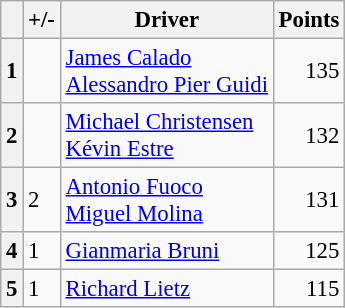<table class="wikitable" style="font-size:95%;">
<tr>
<th scope="col"></th>
<th scope="col">+/-</th>
<th scope="col">Driver</th>
<th scope="col">Points</th>
</tr>
<tr>
<th align="center">1</th>
<td align="left"></td>
<td> <a href='#'>James Calado</a><br> <a href='#'>Alessandro Pier Guidi</a></td>
<td align="right">135</td>
</tr>
<tr>
<th align="center">2</th>
<td align="left"></td>
<td> <a href='#'>Michael Christensen</a><br> <a href='#'>Kévin Estre</a></td>
<td align="right">132</td>
</tr>
<tr>
<th align="center">3</th>
<td align="left"> 2</td>
<td> <a href='#'>Antonio Fuoco</a><br> <a href='#'>Miguel Molina</a></td>
<td align="right">131</td>
</tr>
<tr>
<th align="center">4</th>
<td align="left"> 1</td>
<td> <a href='#'>Gianmaria Bruni</a></td>
<td align="right">125</td>
</tr>
<tr>
<th align="center">5</th>
<td align="left"> 1</td>
<td> <a href='#'>Richard Lietz</a></td>
<td align="right">115</td>
</tr>
</table>
